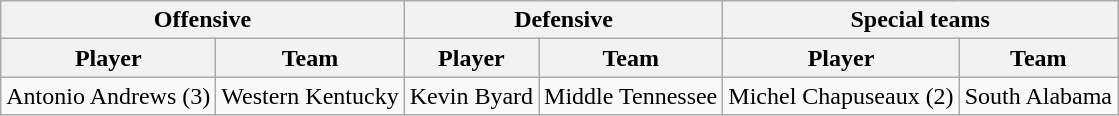<table class="wikitable">
<tr>
<th colspan="2">Offensive</th>
<th colspan="2">Defensive</th>
<th colspan="2">Special teams</th>
</tr>
<tr>
<th>Player</th>
<th>Team</th>
<th>Player</th>
<th>Team</th>
<th>Player</th>
<th>Team</th>
</tr>
<tr>
<td>Antonio Andrews (3)</td>
<td>Western Kentucky</td>
<td>Kevin Byard</td>
<td>Middle Tennessee</td>
<td>Michel Chapuseaux (2)</td>
<td>South Alabama</td>
</tr>
</table>
